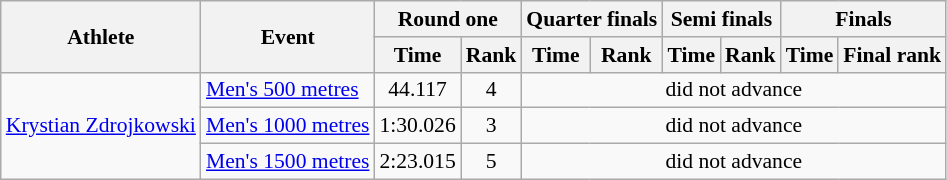<table class="wikitable" style="font-size:90%">
<tr>
<th rowspan="2">Athlete</th>
<th rowspan="2">Event</th>
<th colspan="2">Round one</th>
<th colspan="2">Quarter finals</th>
<th colspan="2">Semi finals</th>
<th colspan="2">Finals</th>
</tr>
<tr>
<th>Time</th>
<th>Rank</th>
<th>Time</th>
<th>Rank</th>
<th>Time</th>
<th>Rank</th>
<th>Time</th>
<th>Final rank</th>
</tr>
<tr>
<td rowspan=3><a href='#'>Krystian Zdrojkowski</a></td>
<td><a href='#'>Men's 500 metres</a></td>
<td align="center">44.117</td>
<td align="center">4</td>
<td align="center" colspan="6">did not advance</td>
</tr>
<tr>
<td><a href='#'>Men's 1000 metres</a></td>
<td align="center">1:30.026</td>
<td align="center">3</td>
<td align="center" colspan="6">did not advance</td>
</tr>
<tr>
<td><a href='#'>Men's 1500 metres</a></td>
<td align="center">2:23.015</td>
<td align="center">5</td>
<td align="center" colspan="6">did not advance</td>
</tr>
</table>
